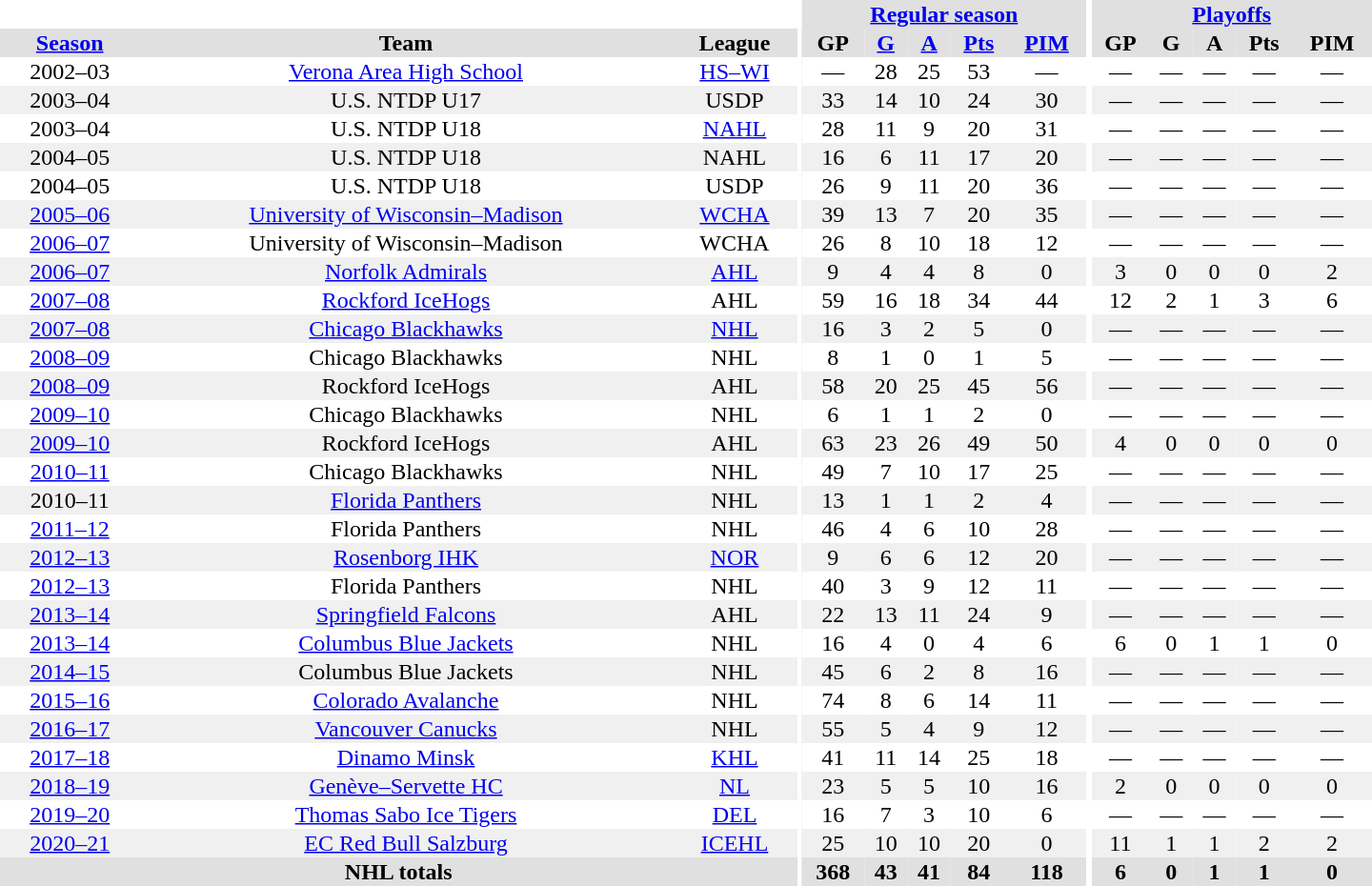<table border="0" cellpadding="1" cellspacing="0" style="text-align:center; width:60em">
<tr bgcolor="#e0e0e0">
<th colspan="3" bgcolor="#ffffff"></th>
<th rowspan="100" bgcolor="#ffffff"></th>
<th colspan="5"><a href='#'>Regular season</a></th>
<th rowspan="100" bgcolor="#ffffff"></th>
<th colspan="5"><a href='#'>Playoffs</a></th>
</tr>
<tr bgcolor="#e0e0e0">
<th><a href='#'>Season</a></th>
<th>Team</th>
<th>League</th>
<th>GP</th>
<th><a href='#'>G</a></th>
<th><a href='#'>A</a></th>
<th><a href='#'>Pts</a></th>
<th><a href='#'>PIM</a></th>
<th>GP</th>
<th>G</th>
<th>A</th>
<th>Pts</th>
<th>PIM</th>
</tr>
<tr>
<td>2002–03</td>
<td><a href='#'>Verona Area High School</a></td>
<td><a href='#'>HS–WI</a></td>
<td>—</td>
<td>28</td>
<td>25</td>
<td>53</td>
<td>—</td>
<td>—</td>
<td>—</td>
<td>—</td>
<td>—</td>
<td>—</td>
</tr>
<tr bgcolor="#f0f0f0">
<td>2003–04</td>
<td>U.S. NTDP U17</td>
<td>USDP</td>
<td>33</td>
<td>14</td>
<td>10</td>
<td>24</td>
<td>30</td>
<td>—</td>
<td>—</td>
<td>—</td>
<td>—</td>
<td>—</td>
</tr>
<tr>
<td>2003–04</td>
<td>U.S. NTDP U18</td>
<td><a href='#'>NAHL</a></td>
<td>28</td>
<td>11</td>
<td>9</td>
<td>20</td>
<td>31</td>
<td>—</td>
<td>—</td>
<td>—</td>
<td>—</td>
<td>—</td>
</tr>
<tr bgcolor="#f0f0f0">
<td>2004–05</td>
<td>U.S. NTDP U18</td>
<td>NAHL</td>
<td>16</td>
<td>6</td>
<td>11</td>
<td>17</td>
<td>20</td>
<td>—</td>
<td>—</td>
<td>—</td>
<td>—</td>
<td>—</td>
</tr>
<tr>
<td>2004–05</td>
<td>U.S. NTDP U18</td>
<td>USDP</td>
<td>26</td>
<td>9</td>
<td>11</td>
<td>20</td>
<td>36</td>
<td>—</td>
<td>—</td>
<td>—</td>
<td>—</td>
<td>—</td>
</tr>
<tr bgcolor="#f0f0f0">
<td><a href='#'>2005–06</a></td>
<td><a href='#'>University of Wisconsin–Madison</a></td>
<td><a href='#'>WCHA</a></td>
<td>39</td>
<td>13</td>
<td>7</td>
<td>20</td>
<td>35</td>
<td>—</td>
<td>—</td>
<td>—</td>
<td>—</td>
<td>—</td>
</tr>
<tr>
<td><a href='#'>2006–07</a></td>
<td>University of Wisconsin–Madison</td>
<td>WCHA</td>
<td>26</td>
<td>8</td>
<td>10</td>
<td>18</td>
<td>12</td>
<td>—</td>
<td>—</td>
<td>—</td>
<td>—</td>
<td>—</td>
</tr>
<tr bgcolor="#f0f0f0">
<td><a href='#'>2006–07</a></td>
<td><a href='#'>Norfolk Admirals</a></td>
<td><a href='#'>AHL</a></td>
<td>9</td>
<td>4</td>
<td>4</td>
<td>8</td>
<td>0</td>
<td>3</td>
<td>0</td>
<td>0</td>
<td>0</td>
<td>2</td>
</tr>
<tr>
<td><a href='#'>2007–08</a></td>
<td><a href='#'>Rockford IceHogs</a></td>
<td>AHL</td>
<td>59</td>
<td>16</td>
<td>18</td>
<td>34</td>
<td>44</td>
<td>12</td>
<td>2</td>
<td>1</td>
<td>3</td>
<td>6</td>
</tr>
<tr bgcolor="#f0f0f0">
<td><a href='#'>2007–08</a></td>
<td><a href='#'>Chicago Blackhawks</a></td>
<td><a href='#'>NHL</a></td>
<td>16</td>
<td>3</td>
<td>2</td>
<td>5</td>
<td>0</td>
<td>—</td>
<td>—</td>
<td>—</td>
<td>—</td>
<td>—</td>
</tr>
<tr>
<td><a href='#'>2008–09</a></td>
<td>Chicago Blackhawks</td>
<td>NHL</td>
<td>8</td>
<td>1</td>
<td>0</td>
<td>1</td>
<td>5</td>
<td>—</td>
<td>—</td>
<td>—</td>
<td>—</td>
<td>—</td>
</tr>
<tr bgcolor="#f0f0f0">
<td><a href='#'>2008–09</a></td>
<td>Rockford IceHogs</td>
<td>AHL</td>
<td>58</td>
<td>20</td>
<td>25</td>
<td>45</td>
<td>56</td>
<td>—</td>
<td>—</td>
<td>—</td>
<td>—</td>
<td>—</td>
</tr>
<tr>
<td><a href='#'>2009–10</a></td>
<td>Chicago Blackhawks</td>
<td>NHL</td>
<td>6</td>
<td>1</td>
<td>1</td>
<td>2</td>
<td>0</td>
<td>—</td>
<td>—</td>
<td>—</td>
<td>—</td>
<td>—</td>
</tr>
<tr bgcolor="#f0f0f0">
<td><a href='#'>2009–10</a></td>
<td>Rockford IceHogs</td>
<td>AHL</td>
<td>63</td>
<td>23</td>
<td>26</td>
<td>49</td>
<td>50</td>
<td>4</td>
<td>0</td>
<td>0</td>
<td>0</td>
<td>0</td>
</tr>
<tr>
<td><a href='#'>2010–11</a></td>
<td>Chicago Blackhawks</td>
<td>NHL</td>
<td>49</td>
<td>7</td>
<td>10</td>
<td>17</td>
<td>25</td>
<td>—</td>
<td>—</td>
<td>—</td>
<td>—</td>
<td>—</td>
</tr>
<tr bgcolor="#f0f0f0">
<td>2010–11</td>
<td><a href='#'>Florida Panthers</a></td>
<td>NHL</td>
<td>13</td>
<td>1</td>
<td>1</td>
<td>2</td>
<td>4</td>
<td>—</td>
<td>—</td>
<td>—</td>
<td>—</td>
<td>—</td>
</tr>
<tr>
<td><a href='#'>2011–12</a></td>
<td>Florida Panthers</td>
<td>NHL</td>
<td>46</td>
<td>4</td>
<td>6</td>
<td>10</td>
<td>28</td>
<td>—</td>
<td>—</td>
<td>—</td>
<td>—</td>
<td>—</td>
</tr>
<tr bgcolor="#f0f0f0">
<td><a href='#'>2012–13</a></td>
<td><a href='#'>Rosenborg IHK</a></td>
<td><a href='#'>NOR</a></td>
<td>9</td>
<td>6</td>
<td>6</td>
<td>12</td>
<td>20</td>
<td>—</td>
<td>—</td>
<td>—</td>
<td>—</td>
<td>—</td>
</tr>
<tr>
<td><a href='#'>2012–13</a></td>
<td>Florida Panthers</td>
<td>NHL</td>
<td>40</td>
<td>3</td>
<td>9</td>
<td>12</td>
<td>11</td>
<td>—</td>
<td>—</td>
<td>—</td>
<td>—</td>
<td>—</td>
</tr>
<tr bgcolor="#f0f0f0">
<td><a href='#'>2013–14</a></td>
<td><a href='#'>Springfield Falcons</a></td>
<td>AHL</td>
<td>22</td>
<td>13</td>
<td>11</td>
<td>24</td>
<td>9</td>
<td>—</td>
<td>—</td>
<td>—</td>
<td>—</td>
<td>—</td>
</tr>
<tr>
<td><a href='#'>2013–14</a></td>
<td><a href='#'>Columbus Blue Jackets</a></td>
<td>NHL</td>
<td>16</td>
<td>4</td>
<td>0</td>
<td>4</td>
<td>6</td>
<td>6</td>
<td>0</td>
<td>1</td>
<td>1</td>
<td>0</td>
</tr>
<tr bgcolor="#f0f0f0">
<td><a href='#'>2014–15</a></td>
<td>Columbus Blue Jackets</td>
<td>NHL</td>
<td>45</td>
<td>6</td>
<td>2</td>
<td>8</td>
<td>16</td>
<td>—</td>
<td>—</td>
<td>—</td>
<td>—</td>
<td>—</td>
</tr>
<tr>
<td><a href='#'>2015–16</a></td>
<td><a href='#'>Colorado Avalanche</a></td>
<td>NHL</td>
<td>74</td>
<td>8</td>
<td>6</td>
<td>14</td>
<td>11</td>
<td>—</td>
<td>—</td>
<td>—</td>
<td>—</td>
<td>—</td>
</tr>
<tr bgcolor="#f0f0f0">
<td><a href='#'>2016–17</a></td>
<td><a href='#'>Vancouver Canucks</a></td>
<td>NHL</td>
<td>55</td>
<td>5</td>
<td>4</td>
<td>9</td>
<td>12</td>
<td>—</td>
<td>—</td>
<td>—</td>
<td>—</td>
<td>—</td>
</tr>
<tr>
<td><a href='#'>2017–18</a></td>
<td><a href='#'>Dinamo Minsk</a></td>
<td><a href='#'>KHL</a></td>
<td>41</td>
<td>11</td>
<td>14</td>
<td>25</td>
<td>18</td>
<td>—</td>
<td>—</td>
<td>—</td>
<td>—</td>
<td>—</td>
</tr>
<tr bgcolor="#f0f0f0">
<td><a href='#'>2018–19</a></td>
<td><a href='#'>Genève–Servette HC</a></td>
<td><a href='#'>NL</a></td>
<td>23</td>
<td>5</td>
<td>5</td>
<td>10</td>
<td>16</td>
<td>2</td>
<td>0</td>
<td>0</td>
<td>0</td>
<td>0</td>
</tr>
<tr>
<td><a href='#'>2019–20</a></td>
<td><a href='#'>Thomas Sabo Ice Tigers</a></td>
<td><a href='#'>DEL</a></td>
<td>16</td>
<td>7</td>
<td>3</td>
<td>10</td>
<td>6</td>
<td>—</td>
<td>—</td>
<td>—</td>
<td>—</td>
<td>—</td>
</tr>
<tr bgcolor="#f0f0f0">
<td><a href='#'>2020–21</a></td>
<td><a href='#'>EC Red Bull Salzburg</a></td>
<td><a href='#'>ICEHL</a></td>
<td>25</td>
<td>10</td>
<td>10</td>
<td>20</td>
<td>0</td>
<td>11</td>
<td>1</td>
<td>1</td>
<td>2</td>
<td>2</td>
</tr>
<tr bgcolor="#e0e0e0">
<th colspan="3">NHL totals</th>
<th>368</th>
<th>43</th>
<th>41</th>
<th>84</th>
<th>118</th>
<th>6</th>
<th>0</th>
<th>1</th>
<th>1</th>
<th>0</th>
</tr>
</table>
